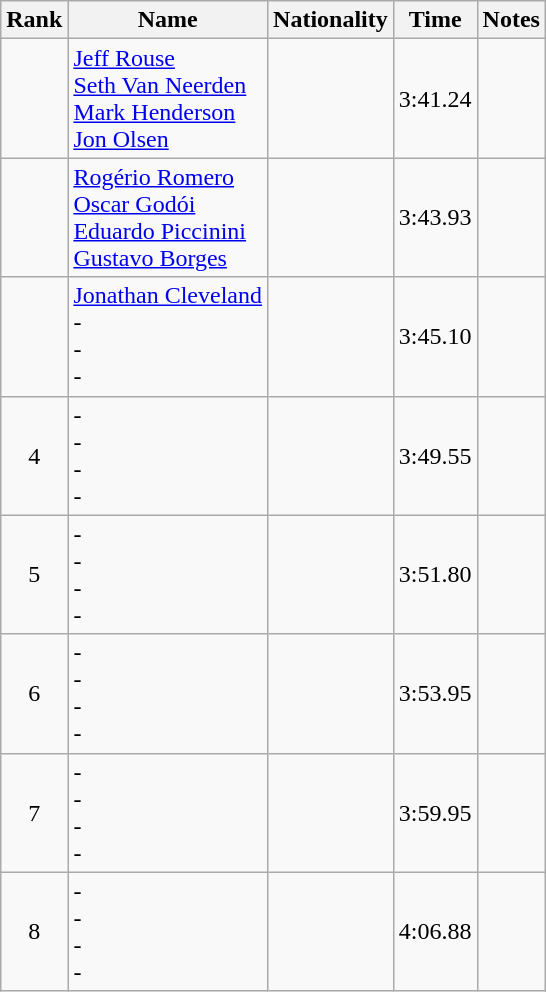<table class="wikitable sortable" style="text-align:center">
<tr>
<th>Rank</th>
<th>Name</th>
<th>Nationality</th>
<th>Time</th>
<th>Notes</th>
</tr>
<tr>
<td></td>
<td align=left><a href='#'>Jeff Rouse</a> <br> <a href='#'>Seth Van Neerden</a> <br> <a href='#'>Mark Henderson</a> <br> <a href='#'>Jon Olsen</a></td>
<td align=left></td>
<td>3:41.24</td>
<td></td>
</tr>
<tr>
<td></td>
<td align=left><a href='#'>Rogério Romero</a> <br> <a href='#'>Oscar Godói</a> <br> <a href='#'>Eduardo Piccinini</a> <br> <a href='#'>Gustavo Borges</a></td>
<td align=left></td>
<td>3:43.93</td>
<td></td>
</tr>
<tr>
<td></td>
<td align=left><a href='#'>Jonathan Cleveland</a> <br> - <br> - <br> -</td>
<td align=left></td>
<td>3:45.10</td>
<td></td>
</tr>
<tr>
<td>4</td>
<td align=left>- <br> - <br> - <br> -</td>
<td align=left></td>
<td>3:49.55</td>
<td></td>
</tr>
<tr>
<td>5</td>
<td align=left>- <br> - <br> - <br> -</td>
<td align=left></td>
<td>3:51.80</td>
<td></td>
</tr>
<tr>
<td>6</td>
<td align=left>- <br> - <br> - <br> -</td>
<td align=left></td>
<td>3:53.95</td>
<td></td>
</tr>
<tr>
<td>7</td>
<td align=left>- <br> - <br> - <br> -</td>
<td align=left></td>
<td>3:59.95</td>
<td></td>
</tr>
<tr>
<td>8</td>
<td align=left>- <br> - <br> - <br> -</td>
<td align=left></td>
<td>4:06.88</td>
<td></td>
</tr>
</table>
